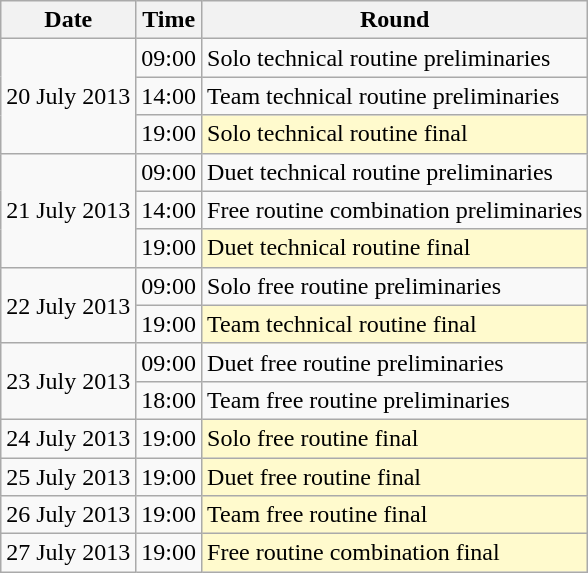<table class="wikitable">
<tr>
<th>Date</th>
<th>Time</th>
<th>Round</th>
</tr>
<tr>
<td rowspan=3>20 July 2013</td>
<td>09:00</td>
<td>Solo technical routine preliminaries</td>
</tr>
<tr>
<td>14:00</td>
<td>Team technical routine preliminaries</td>
</tr>
<tr>
<td>19:00</td>
<td style=background:lemonchiffon>Solo technical routine final</td>
</tr>
<tr>
<td rowspan=3>21 July 2013</td>
<td>09:00</td>
<td>Duet technical routine preliminaries</td>
</tr>
<tr>
<td>14:00</td>
<td>Free routine combination preliminaries</td>
</tr>
<tr>
<td>19:00</td>
<td style=background:lemonchiffon>Duet technical routine final</td>
</tr>
<tr>
<td rowspan=2>22 July 2013</td>
<td>09:00</td>
<td>Solo free routine preliminaries</td>
</tr>
<tr>
<td>19:00</td>
<td style=background:lemonchiffon>Team technical routine final</td>
</tr>
<tr>
<td rowspan=2>23 July 2013</td>
<td>09:00</td>
<td>Duet free routine preliminaries</td>
</tr>
<tr>
<td>18:00</td>
<td>Team free routine preliminaries</td>
</tr>
<tr>
<td>24 July 2013</td>
<td>19:00</td>
<td style=background:lemonchiffon>Solo free routine final</td>
</tr>
<tr>
<td>25 July 2013</td>
<td>19:00</td>
<td style=background:lemonchiffon>Duet free routine final</td>
</tr>
<tr>
<td>26 July 2013</td>
<td>19:00</td>
<td style=background:lemonchiffon>Team free routine final</td>
</tr>
<tr>
<td>27 July 2013</td>
<td>19:00</td>
<td style=background:lemonchiffon>Free routine combination final</td>
</tr>
</table>
